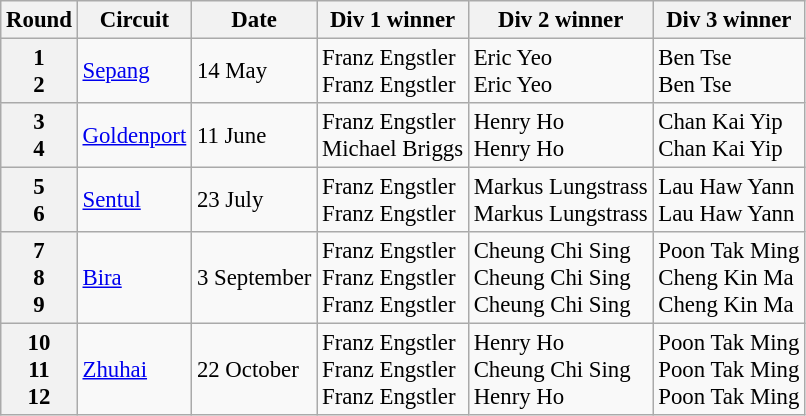<table class="wikitable" style="font-size: 95%">
<tr>
<th>Round</th>
<th>Circuit</th>
<th>Date</th>
<th>Div 1 winner</th>
<th>Div 2 winner</th>
<th>Div 3 winner</th>
</tr>
<tr>
<th>1<br>2</th>
<td> <a href='#'>Sepang</a></td>
<td>14 May</td>
<td>Franz Engstler<br>Franz Engstler</td>
<td>Eric Yeo<br>Eric Yeo</td>
<td>Ben Tse<br>Ben Tse</td>
</tr>
<tr>
<th>3<br>4</th>
<td> <a href='#'>Goldenport</a></td>
<td>11 June</td>
<td>Franz Engstler<br>Michael Briggs</td>
<td>Henry Ho<br>Henry Ho</td>
<td>Chan Kai Yip<br>Chan Kai Yip</td>
</tr>
<tr>
<th>5<br>6</th>
<td> <a href='#'>Sentul</a></td>
<td>23 July</td>
<td>Franz Engstler<br>Franz Engstler</td>
<td>Markus Lungstrass<br>Markus Lungstrass</td>
<td>Lau Haw Yann<br>Lau Haw Yann</td>
</tr>
<tr>
<th>7<br>8<br>9</th>
<td> <a href='#'>Bira</a></td>
<td>3 September</td>
<td>Franz Engstler<br>Franz Engstler<br>Franz Engstler</td>
<td>Cheung Chi Sing<br>Cheung Chi Sing<br>Cheung Chi Sing</td>
<td>Poon Tak Ming<br>Cheng Kin Ma<br>Cheng Kin Ma</td>
</tr>
<tr>
<th>10<br>11<br>12</th>
<td> <a href='#'>Zhuhai</a></td>
<td>22 October</td>
<td>Franz Engstler<br>Franz Engstler<br>Franz Engstler</td>
<td>Henry Ho<br>Cheung Chi Sing<br>Henry Ho</td>
<td>Poon Tak Ming<br>Poon Tak Ming<br>Poon Tak Ming</td>
</tr>
</table>
